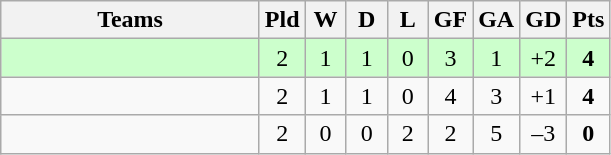<table class="wikitable" style="text-align: center;">
<tr>
<th width=165>Teams</th>
<th width=20>Pld</th>
<th width=20>W</th>
<th width=20>D</th>
<th width=20>L</th>
<th width=20>GF</th>
<th width=20>GA</th>
<th width=20>GD</th>
<th width=20>Pts</th>
</tr>
<tr align=center style="background:#ccffcc;">
<td style="text-align:left;"></td>
<td>2</td>
<td>1</td>
<td>1</td>
<td>0</td>
<td>3</td>
<td>1</td>
<td>+2</td>
<td><strong>4</strong></td>
</tr>
<tr align=center>
<td style="text-align:left;"></td>
<td>2</td>
<td>1</td>
<td>1</td>
<td>0</td>
<td>4</td>
<td>3</td>
<td>+1</td>
<td><strong>4</strong></td>
</tr>
<tr align=center>
<td style="text-align:left;"></td>
<td>2</td>
<td>0</td>
<td>0</td>
<td>2</td>
<td>2</td>
<td>5</td>
<td>–3</td>
<td><strong>0</strong></td>
</tr>
</table>
